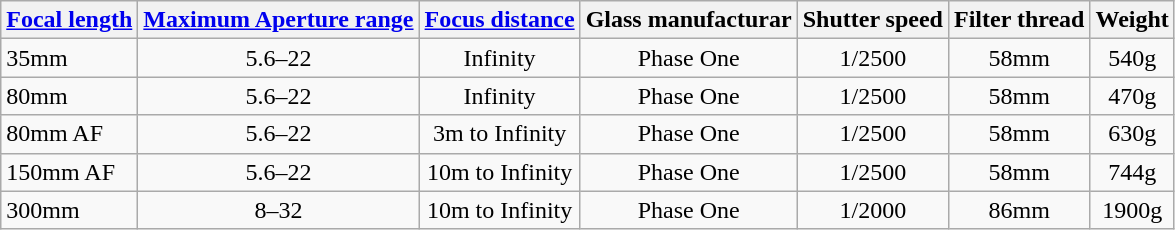<table class="wikitable sortable" style="text-align:center">
<tr>
<th><a href='#'>Focal length</a></th>
<th><a href='#'>Maximum Aperture range</a></th>
<th><a href='#'>Focus distance</a></th>
<th>Glass manufacturar</th>
<th>Shutter speed</th>
<th>Filter thread</th>
<th>Weight</th>
</tr>
<tr>
<td style="text-align:left;">35mm</td>
<td>5.6–22</td>
<td>Infinity</td>
<td>Phase One</td>
<td>1/2500</td>
<td>58mm</td>
<td>540g</td>
</tr>
<tr>
<td style="text-align:left;">80mm</td>
<td>5.6–22</td>
<td>Infinity</td>
<td>Phase One</td>
<td>1/2500</td>
<td>58mm</td>
<td>470g</td>
</tr>
<tr>
<td style="text-align:left;">80mm AF</td>
<td>5.6–22</td>
<td>3m to Infinity</td>
<td>Phase One</td>
<td>1/2500</td>
<td>58mm</td>
<td>630g</td>
</tr>
<tr>
<td style="text-align:left;">150mm AF</td>
<td>5.6–22</td>
<td>10m to Infinity</td>
<td>Phase One</td>
<td>1/2500</td>
<td>58mm</td>
<td>744g</td>
</tr>
<tr>
<td style="text-align:left;">300mm</td>
<td>8–32</td>
<td>10m to Infinity</td>
<td>Phase One</td>
<td>1/2000</td>
<td>86mm</td>
<td>1900g</td>
</tr>
</table>
